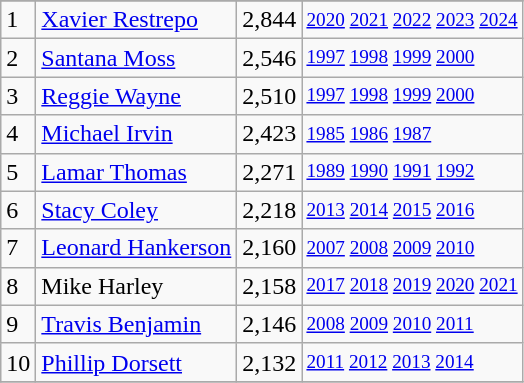<table class="wikitable">
<tr>
</tr>
<tr>
<td>1</td>
<td><a href='#'>Xavier Restrepo</a></td>
<td>2,844</td>
<td style="font-size:80%;"><a href='#'>2020</a> <a href='#'>2021</a> <a href='#'>2022</a> <a href='#'>2023</a> <a href='#'>2024</a></td>
</tr>
<tr>
<td>2</td>
<td><a href='#'>Santana Moss</a></td>
<td>2,546</td>
<td style="font-size:80%;"><a href='#'>1997</a> <a href='#'>1998</a> <a href='#'>1999</a> <a href='#'>2000</a></td>
</tr>
<tr>
<td>3</td>
<td><a href='#'>Reggie Wayne</a></td>
<td>2,510</td>
<td style="font-size:80%;"><a href='#'>1997</a> <a href='#'>1998</a> <a href='#'>1999</a> <a href='#'>2000</a></td>
</tr>
<tr>
<td>4</td>
<td><a href='#'>Michael Irvin</a></td>
<td>2,423</td>
<td style="font-size:80%;"><a href='#'>1985</a> <a href='#'>1986</a> <a href='#'>1987</a></td>
</tr>
<tr>
<td>5</td>
<td><a href='#'>Lamar Thomas</a></td>
<td>2,271</td>
<td style="font-size:80%;"><a href='#'>1989</a> <a href='#'>1990</a> <a href='#'>1991</a> <a href='#'>1992</a></td>
</tr>
<tr>
<td>6</td>
<td><a href='#'>Stacy Coley</a></td>
<td>2,218</td>
<td style="font-size:80%;"><a href='#'>2013</a> <a href='#'>2014</a> <a href='#'>2015</a> <a href='#'>2016</a></td>
</tr>
<tr>
<td>7</td>
<td><a href='#'>Leonard Hankerson</a></td>
<td>2,160</td>
<td style="font-size:80%;"><a href='#'>2007</a> <a href='#'>2008</a> <a href='#'>2009</a> <a href='#'>2010</a></td>
</tr>
<tr>
<td>8</td>
<td>Mike Harley</td>
<td>2,158</td>
<td style="font-size:80%;"><a href='#'>2017</a> <a href='#'>2018</a> <a href='#'>2019</a> <a href='#'>2020</a> <a href='#'>2021</a></td>
</tr>
<tr>
<td>9</td>
<td><a href='#'>Travis Benjamin</a></td>
<td>2,146</td>
<td style="font-size:80%;"><a href='#'>2008</a> <a href='#'>2009</a> <a href='#'>2010</a> <a href='#'>2011</a></td>
</tr>
<tr>
<td>10</td>
<td><a href='#'>Phillip Dorsett</a></td>
<td>2,132</td>
<td style="font-size:80%;"><a href='#'>2011</a> <a href='#'>2012</a> <a href='#'>2013</a> <a href='#'>2014</a></td>
</tr>
<tr>
</tr>
</table>
